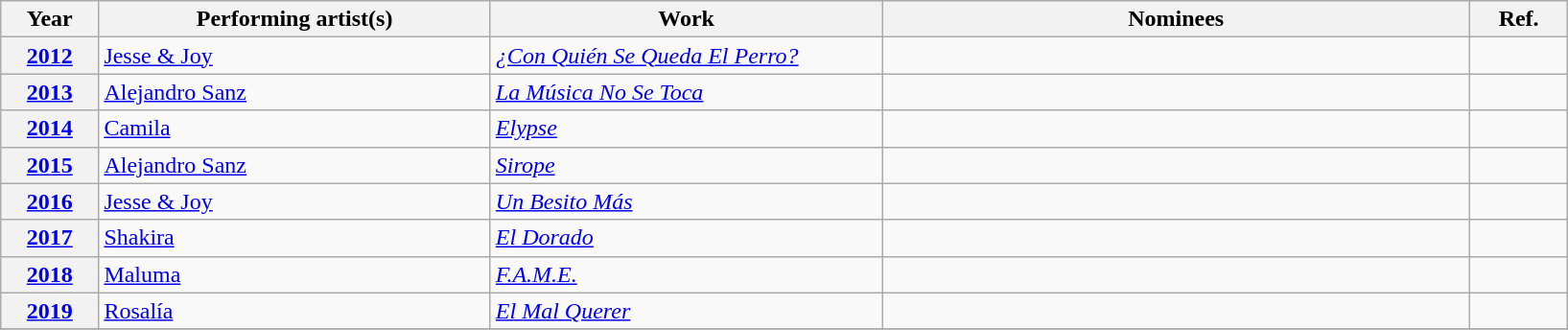<table class="wikitable plainrowheaders sortable">
<tr>
<th scope="col" width="5%">Year</th>
<th scope="col" width="20%">Performing artist(s)</th>
<th scope="col" width="20%">Work</th>
<th scope="col" class="unsortable" width="30%">Nominees</th>
<th scope="col" class="unsortable" width="5%">Ref.</th>
</tr>
<tr>
<th style="text-align:center;"><a href='#'><strong>2012</strong></a></th>
<td scope="row"><a href='#'>Jesse & Joy</a></td>
<td scope="row"><em><a href='#'>¿Con Quién Se Queda El Perro?</a></em></td>
<td></td>
<td style="text-align:center;"></td>
</tr>
<tr>
<th style="text-align:center;" scope="row"><a href='#'><strong>2013</strong></a></th>
<td><a href='#'>Alejandro Sanz</a></td>
<td><em><a href='#'>La Música No Se Toca</a></em></td>
<td></td>
<td style="text-align:center;" scope="row"></td>
</tr>
<tr>
<th style="text-align:center;" scope="row"><a href='#'><strong>2014</strong></a></th>
<td><a href='#'>Camila</a></td>
<td><em><a href='#'>Elypse</a></em></td>
<td></td>
<td style="text-align:center;"></td>
</tr>
<tr>
<th style="text-align:center;" scope="row"><a href='#'><strong>2015</strong></a></th>
<td><a href='#'>Alejandro Sanz</a></td>
<td><em><a href='#'>Sirope</a></em></td>
<td></td>
<td style="text-align:center;"></td>
</tr>
<tr>
<th style="text-align:center;" scope="row"><a href='#'><strong>2016</strong></a></th>
<td><a href='#'>Jesse & Joy</a></td>
<td><em><a href='#'>Un Besito Más</a></em></td>
<td></td>
<td style="text-align:center;"></td>
</tr>
<tr>
<th style="text-align:center;" scope="row"><a href='#'><strong>2017</strong></a></th>
<td><a href='#'>Shakira</a></td>
<td><em><a href='#'>El Dorado</a></em></td>
<td></td>
<td style="text-align:center;"></td>
</tr>
<tr>
<th style="text-align:center;" scope="row"><a href='#'><strong>2018</strong></a></th>
<td><a href='#'>Maluma</a></td>
<td><em><a href='#'>F.A.M.E.</a></em></td>
<td></td>
<td style="text-align:center;"></td>
</tr>
<tr>
<th style="text-align:center;" scope="row"><a href='#'><strong>2019</strong></a></th>
<td><a href='#'>Rosalía</a></td>
<td><em><a href='#'>El Mal Querer</a></em></td>
<td></td>
<td></td>
</tr>
<tr>
</tr>
</table>
